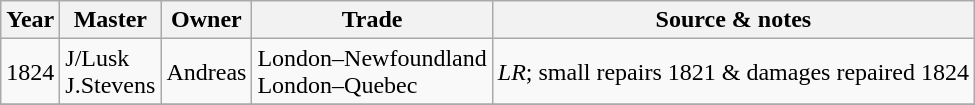<table class=" wikitable">
<tr>
<th>Year</th>
<th>Master</th>
<th>Owner</th>
<th>Trade</th>
<th>Source & notes</th>
</tr>
<tr>
<td>1824</td>
<td>J/Lusk<br>J.Stevens</td>
<td>Andreas</td>
<td>London–Newfoundland<br>London–Quebec</td>
<td><em>LR</em>; small repairs 1821 & damages repaired 1824</td>
</tr>
<tr>
</tr>
</table>
